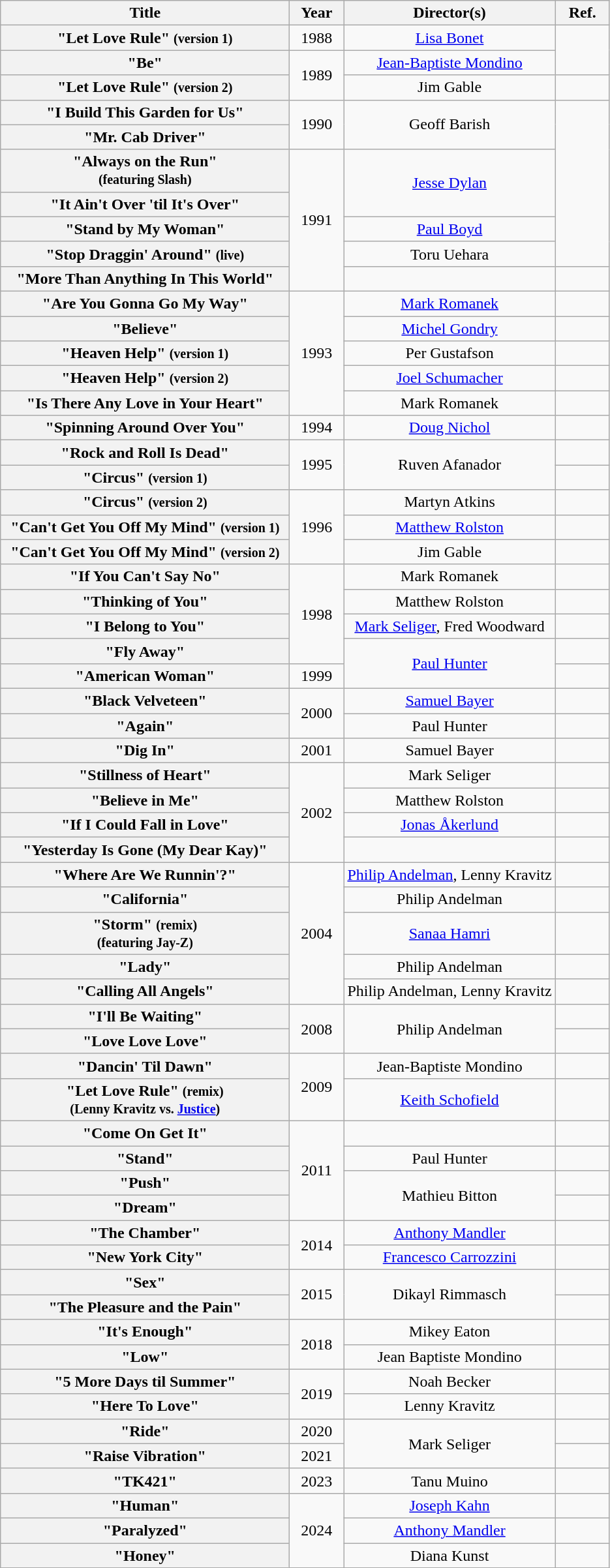<table class="wikitable plainrowheaders" style="text-align:center;">
<tr>
<th scope="col" style="width:18em;">Title</th>
<th scope="col" style="width:3em;">Year</th>
<th scope="col">Director(s)</th>
<th scope="col" style="width:3em;">Ref.</th>
</tr>
<tr>
<th scope="row">"Let Love Rule" <small>(version 1)</small></th>
<td>1988</td>
<td><a href='#'>Lisa Bonet</a></td>
<td rowspan="2"></td>
</tr>
<tr>
<th scope="row">"Be"</th>
<td rowspan="2">1989</td>
<td><a href='#'>Jean-Baptiste Mondino</a></td>
</tr>
<tr>
<th scope="row">"Let Love Rule" <small>(version 2)</small></th>
<td>Jim Gable</td>
<td></td>
</tr>
<tr>
<th scope="row">"I Build This Garden for Us"</th>
<td rowspan="2">1990</td>
<td rowspan="2">Geoff Barish</td>
<td rowspan="6"></td>
</tr>
<tr>
<th scope="row">"Mr. Cab Driver"</th>
</tr>
<tr>
<th scope="row">"Always on the Run"<br><small>(featuring Slash)</small></th>
<td rowspan="5">1991</td>
<td rowspan="2"><a href='#'>Jesse Dylan</a></td>
</tr>
<tr>
<th scope="row">"It Ain't Over 'til It's Over"</th>
</tr>
<tr>
<th scope="row">"Stand by My Woman"</th>
<td><a href='#'>Paul Boyd</a></td>
</tr>
<tr>
<th scope="row">"Stop Draggin' Around" <small>(live)</small></th>
<td>Toru Uehara</td>
</tr>
<tr>
<th scope="row">"More Than Anything In This World"</th>
<td></td>
<td></td>
</tr>
<tr>
<th scope="row">"Are You Gonna Go My Way"</th>
<td rowspan="5">1993</td>
<td><a href='#'>Mark Romanek</a></td>
<td></td>
</tr>
<tr>
<th scope="row">"Believe"</th>
<td><a href='#'>Michel Gondry</a></td>
<td></td>
</tr>
<tr>
<th scope="row">"Heaven Help" <small>(version 1)</small></th>
<td>Per Gustafson</td>
<td></td>
</tr>
<tr>
<th scope="row">"Heaven Help" <small>(version 2)</small></th>
<td><a href='#'>Joel Schumacher</a></td>
<td></td>
</tr>
<tr>
<th scope="row">"Is There Any Love in Your Heart"</th>
<td>Mark Romanek</td>
<td></td>
</tr>
<tr>
<th scope="row">"Spinning Around Over You"</th>
<td>1994</td>
<td><a href='#'>Doug Nichol</a></td>
<td></td>
</tr>
<tr>
<th scope="row">"Rock and Roll Is Dead"</th>
<td rowspan="2">1995</td>
<td rowspan="2">Ruven Afanador</td>
<td></td>
</tr>
<tr>
<th scope="row">"Circus" <small>(version 1)</small></th>
<td></td>
</tr>
<tr>
<th scope="row">"Circus" <small>(version 2)</small></th>
<td rowspan="3">1996</td>
<td>Martyn Atkins</td>
<td></td>
</tr>
<tr>
<th scope="row">"Can't Get You Off My Mind" <small>(version 1)</small></th>
<td><a href='#'>Matthew Rolston</a></td>
<td></td>
</tr>
<tr>
<th scope="row">"Can't Get You Off My Mind" <small>(version 2)</small></th>
<td>Jim Gable</td>
<td></td>
</tr>
<tr>
<th scope="row">"If You Can't Say No"</th>
<td rowspan="4">1998</td>
<td>Mark Romanek</td>
<td></td>
</tr>
<tr>
<th scope="row">"Thinking of You"</th>
<td>Matthew Rolston</td>
<td></td>
</tr>
<tr>
<th scope="row">"I Belong to You"</th>
<td><a href='#'>Mark Seliger</a>, Fred Woodward</td>
<td></td>
</tr>
<tr>
<th scope="row">"Fly Away"</th>
<td rowspan="2"><a href='#'>Paul Hunter</a></td>
<td></td>
</tr>
<tr>
<th scope="row">"American Woman"</th>
<td>1999</td>
<td></td>
</tr>
<tr>
<th scope="row">"Black Velveteen"</th>
<td rowspan="2">2000</td>
<td><a href='#'>Samuel Bayer</a></td>
<td></td>
</tr>
<tr>
<th scope="row">"Again"</th>
<td>Paul Hunter</td>
<td></td>
</tr>
<tr>
<th scope="row">"Dig In"</th>
<td>2001</td>
<td>Samuel Bayer</td>
<td></td>
</tr>
<tr>
<th scope="row">"Stillness of Heart"</th>
<td rowspan="4">2002</td>
<td>Mark Seliger</td>
<td></td>
</tr>
<tr>
<th scope="row">"Believe in Me"</th>
<td>Matthew Rolston</td>
<td></td>
</tr>
<tr>
<th scope="row">"If I Could Fall in Love"</th>
<td><a href='#'>Jonas Åkerlund</a></td>
<td></td>
</tr>
<tr>
<th scope="row">"Yesterday Is Gone (My Dear Kay)"</th>
<td></td>
<td></td>
</tr>
<tr>
<th scope="row">"Where Are We Runnin'?"</th>
<td rowspan="5">2004</td>
<td><a href='#'>Philip Andelman</a>, Lenny Kravitz</td>
<td></td>
</tr>
<tr>
<th scope="row">"California"</th>
<td>Philip Andelman</td>
<td></td>
</tr>
<tr>
<th scope="row">"Storm" <small>(remix)</small><br><small>(featuring Jay-Z)</small></th>
<td><a href='#'>Sanaa Hamri</a></td>
<td></td>
</tr>
<tr>
<th scope="row">"Lady"</th>
<td>Philip Andelman</td>
<td></td>
</tr>
<tr>
<th scope="row">"Calling All Angels"</th>
<td>Philip Andelman, Lenny Kravitz</td>
<td></td>
</tr>
<tr>
<th scope="row">"I'll Be Waiting"</th>
<td rowspan="2">2008</td>
<td rowspan="2">Philip Andelman</td>
<td></td>
</tr>
<tr>
<th scope="row">"Love Love Love"</th>
<td></td>
</tr>
<tr>
<th scope="row">"Dancin' Til Dawn"</th>
<td rowspan="2">2009</td>
<td>Jean-Baptiste Mondino</td>
<td></td>
</tr>
<tr>
<th scope="row">"Let Love Rule" <small>(remix)</small><br><small>(Lenny Kravitz vs. <a href='#'>Justice</a>)</small></th>
<td><a href='#'>Keith Schofield</a></td>
<td></td>
</tr>
<tr>
<th scope="row">"Come On Get It"</th>
<td rowspan="4">2011</td>
<td></td>
<td></td>
</tr>
<tr>
<th scope="row">"Stand"</th>
<td>Paul Hunter</td>
<td></td>
</tr>
<tr>
<th scope="row">"Push"</th>
<td rowspan="2">Mathieu Bitton</td>
<td></td>
</tr>
<tr>
<th scope="row">"Dream"</th>
<td></td>
</tr>
<tr>
<th scope="row">"The Chamber"</th>
<td rowspan="2">2014</td>
<td><a href='#'>Anthony Mandler</a></td>
<td></td>
</tr>
<tr>
<th scope="row">"New York City"</th>
<td><a href='#'>Francesco Carrozzini</a></td>
<td></td>
</tr>
<tr>
<th scope="row">"Sex"</th>
<td rowspan="2">2015</td>
<td rowspan="2">Dikayl Rimmasch</td>
<td></td>
</tr>
<tr>
<th scope="row">"The Pleasure and the Pain"</th>
<td></td>
</tr>
<tr>
<th scope="row">"It's Enough"</th>
<td rowspan="2">2018</td>
<td>Mikey Eaton</td>
<td></td>
</tr>
<tr>
<th scope="row">"Low"</th>
<td>Jean Baptiste Mondino</td>
<td></td>
</tr>
<tr>
<th scope="row">"5 More Days til Summer"</th>
<td rowspan="2">2019</td>
<td>Noah Becker</td>
<td></td>
</tr>
<tr>
<th scope="row">"Here To Love"</th>
<td>Lenny Kravitz</td>
<td></td>
</tr>
<tr>
<th scope="row">"Ride"</th>
<td>2020</td>
<td rowspan="2">Mark Seliger</td>
<td></td>
</tr>
<tr>
<th scope="row">"Raise Vibration"</th>
<td>2021</td>
<td></td>
</tr>
<tr>
<th scope="row">"TK421"</th>
<td>2023</td>
<td>Tanu Muino</td>
<td></td>
</tr>
<tr>
<th scope="row">"Human"</th>
<td rowspan="3">2024</td>
<td><a href='#'>Joseph Kahn</a></td>
<td></td>
</tr>
<tr>
<th scope="row">"Paralyzed"</th>
<td><a href='#'>Anthony Mandler</a></td>
<td></td>
</tr>
<tr>
<th scope="row">"Honey"</th>
<td>Diana Kunst</td>
</tr>
</table>
